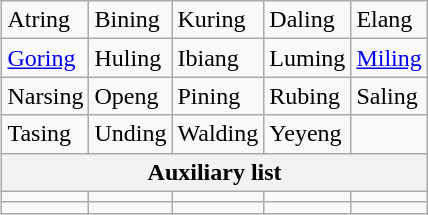<table class="wikitable" align=right>
<tr>
<td>Atring</td>
<td>Bining</td>
<td>Kuring</td>
<td>Daling</td>
<td>Elang</td>
</tr>
<tr>
<td><a href='#'>Goring</a></td>
<td>Huling</td>
<td>Ibiang</td>
<td>Luming</td>
<td><a href='#'>Miling</a></td>
</tr>
<tr>
<td>Narsing</td>
<td>Openg</td>
<td>Pining</td>
<td>Rubing</td>
<td>Saling</td>
</tr>
<tr>
<td>Tasing</td>
<td>Unding</td>
<td>Walding</td>
<td>Yeyeng</td>
<td></td>
</tr>
<tr>
<th colspan=5>Auxiliary list</th>
</tr>
<tr>
<td></td>
<td></td>
<td></td>
<td></td>
<td></td>
</tr>
<tr>
<td></td>
<td></td>
<td></td>
<td></td>
<td></td>
</tr>
</table>
